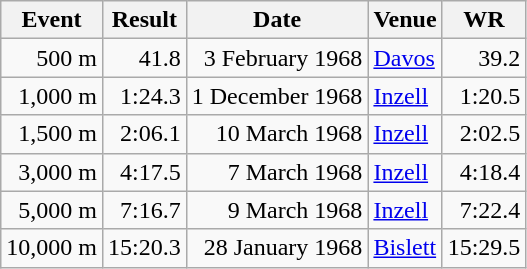<table class="wikitable">
<tr>
<th>Event</th>
<th>Result</th>
<th>Date</th>
<th>Venue</th>
<th>WR</th>
</tr>
<tr align="right">
<td>500 m</td>
<td>41.8</td>
<td>3 February 1968</td>
<td align="left"><a href='#'>Davos</a></td>
<td>39.2</td>
</tr>
<tr align="right">
<td>1,000 m</td>
<td>1:24.3</td>
<td>1 December 1968</td>
<td align="left"><a href='#'>Inzell</a></td>
<td>1:20.5</td>
</tr>
<tr align="right">
<td>1,500 m</td>
<td>2:06.1</td>
<td>10 March 1968</td>
<td align="left"><a href='#'>Inzell</a></td>
<td>2:02.5</td>
</tr>
<tr align="right">
<td>3,000 m</td>
<td>4:17.5</td>
<td>7 March 1968</td>
<td align="left"><a href='#'>Inzell</a></td>
<td>4:18.4</td>
</tr>
<tr align="right">
<td>5,000 m</td>
<td>7:16.7</td>
<td>9 March 1968</td>
<td align="left"><a href='#'>Inzell</a></td>
<td>7:22.4</td>
</tr>
<tr align="right">
<td>10,000 m</td>
<td>15:20.3</td>
<td>28 January 1968</td>
<td align="left"><a href='#'>Bislett</a></td>
<td>15:29.5</td>
</tr>
</table>
